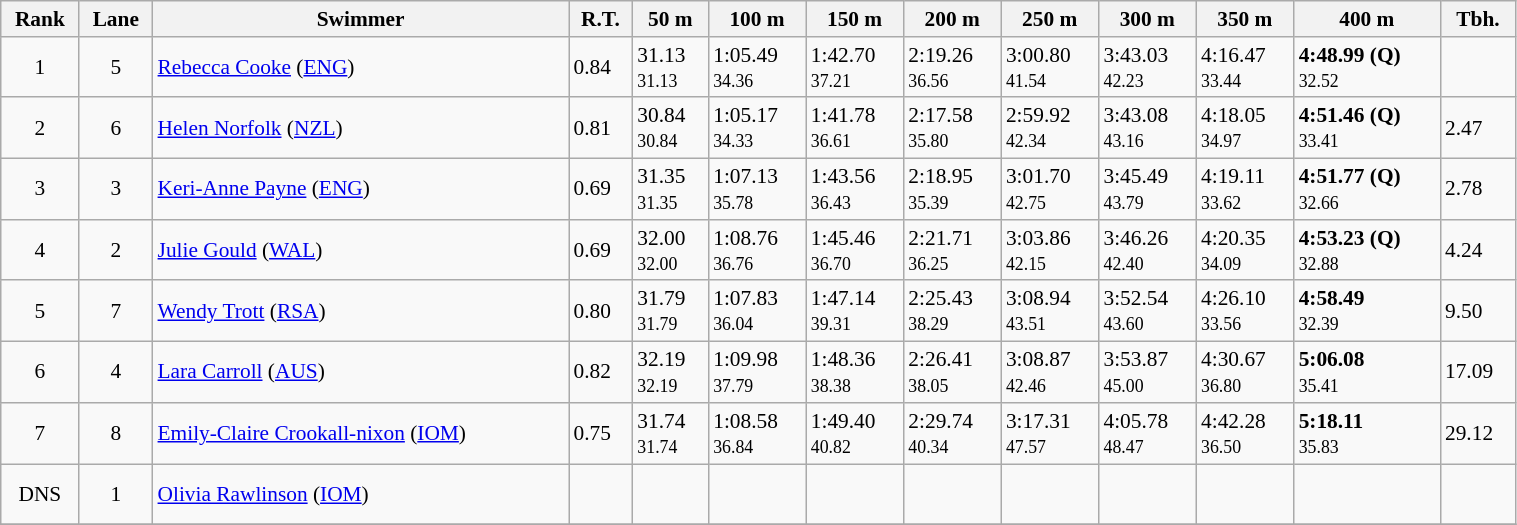<table class="wikitable"  style="text-align:left; font-size:89%;" width=80%>
<tr>
<th>Rank</th>
<th>Lane</th>
<th>Swimmer</th>
<th>R.T.</th>
<th>50 m</th>
<th>100 m</th>
<th>150 m</th>
<th>200 m</th>
<th>250 m</th>
<th>300 m</th>
<th>350 m</th>
<th>400 m</th>
<th>Tbh.</th>
</tr>
<tr>
<td align="center">1</td>
<td align="center">5</td>
<td> <a href='#'>Rebecca Cooke</a> (<a href='#'>ENG</a>)</td>
<td>0.84</td>
<td>31.13<br><small>31.13</small></td>
<td>1:05.49<br><small>34.36</small></td>
<td>1:42.70<br><small>37.21</small></td>
<td>2:19.26<br><small>36.56</small></td>
<td>3:00.80<br><small>41.54</small></td>
<td>3:43.03<br><small>42.23</small></td>
<td>4:16.47<br><small>33.44</small></td>
<td><strong>4:48.99 (Q)</strong><br><small>32.52</small></td>
<td> </td>
</tr>
<tr>
<td align="center">2</td>
<td align="center">6</td>
<td> <a href='#'>Helen Norfolk</a> (<a href='#'>NZL</a>)</td>
<td>0.81</td>
<td>30.84<br><small>30.84</small></td>
<td>1:05.17<br><small>34.33</small></td>
<td>1:41.78<br><small>36.61</small></td>
<td>2:17.58<br><small>35.80</small></td>
<td>2:59.92<br><small>42.34</small></td>
<td>3:43.08<br><small>43.16</small></td>
<td>4:18.05<br><small>34.97</small></td>
<td><strong>4:51.46 (Q)</strong><br><small>33.41</small></td>
<td>2.47</td>
</tr>
<tr>
<td align="center">3</td>
<td align="center">3</td>
<td> <a href='#'>Keri-Anne Payne</a> (<a href='#'>ENG</a>)</td>
<td>0.69</td>
<td>31.35<br><small>31.35</small></td>
<td>1:07.13<br><small>35.78</small></td>
<td>1:43.56<br><small>36.43</small></td>
<td>2:18.95<br><small>35.39</small></td>
<td>3:01.70<br><small>42.75</small></td>
<td>3:45.49<br><small>43.79</small></td>
<td>4:19.11<br><small>33.62</small></td>
<td><strong>4:51.77 (Q)</strong><br><small>32.66</small></td>
<td>2.78</td>
</tr>
<tr>
<td align="center">4</td>
<td align="center">2</td>
<td> <a href='#'>Julie Gould</a> (<a href='#'>WAL</a>)</td>
<td>0.69</td>
<td>32.00<br><small>32.00</small></td>
<td>1:08.76<br><small>36.76</small></td>
<td>1:45.46<br><small>36.70</small></td>
<td>2:21.71<br><small>36.25</small></td>
<td>3:03.86<br><small>42.15</small></td>
<td>3:46.26<br><small>42.40</small></td>
<td>4:20.35<br><small>34.09</small></td>
<td><strong>4:53.23 (Q)</strong><br><small>32.88</small></td>
<td>4.24</td>
</tr>
<tr>
<td align="center">5</td>
<td align="center">7</td>
<td> <a href='#'>Wendy Trott</a> (<a href='#'>RSA</a>)</td>
<td>0.80</td>
<td>31.79<br><small>31.79</small></td>
<td>1:07.83<br><small>36.04</small></td>
<td>1:47.14<br><small>39.31</small></td>
<td>2:25.43<br><small>38.29</small></td>
<td>3:08.94<br><small>43.51</small></td>
<td>3:52.54<br><small>43.60</small></td>
<td>4:26.10<br><small>33.56</small></td>
<td><strong>4:58.49</strong><br><small>32.39</small></td>
<td>9.50</td>
</tr>
<tr>
<td align="center">6</td>
<td align="center">4</td>
<td> <a href='#'>Lara Carroll</a> (<a href='#'>AUS</a>)</td>
<td>0.82</td>
<td>32.19<br><small>32.19</small></td>
<td>1:09.98<br><small>37.79</small></td>
<td>1:48.36<br><small>38.38</small></td>
<td>2:26.41<br><small>38.05</small></td>
<td>3:08.87<br><small>42.46</small></td>
<td>3:53.87<br><small>45.00</small></td>
<td>4:30.67<br><small>36.80</small></td>
<td><strong>5:06.08</strong><br><small>35.41</small></td>
<td>17.09</td>
</tr>
<tr>
<td align="center">7</td>
<td align="center">8</td>
<td> <a href='#'>Emily-Claire Crookall-nixon</a> (<a href='#'>IOM</a>)</td>
<td>0.75</td>
<td>31.74<br><small>31.74</small></td>
<td>1:08.58<br><small>36.84</small></td>
<td>1:49.40<br><small>40.82</small></td>
<td>2:29.74<br><small>40.34</small></td>
<td>3:17.31<br><small>47.57</small></td>
<td>4:05.78<br><small>48.47</small></td>
<td>4:42.28<br><small>36.50</small></td>
<td><strong>5:18.11</strong><br><small>35.83</small></td>
<td>29.12</td>
</tr>
<tr>
<td align="center">DNS</td>
<td align="center">1</td>
<td> <a href='#'>Olivia Rawlinson</a> (<a href='#'>IOM</a>)</td>
<td> </td>
<td><br> </td>
<td><br> </td>
<td><br> </td>
<td><br> </td>
<td><br> </td>
<td><br> </td>
<td><br> </td>
<td><br> </td>
<td> </td>
</tr>
<tr>
</tr>
</table>
